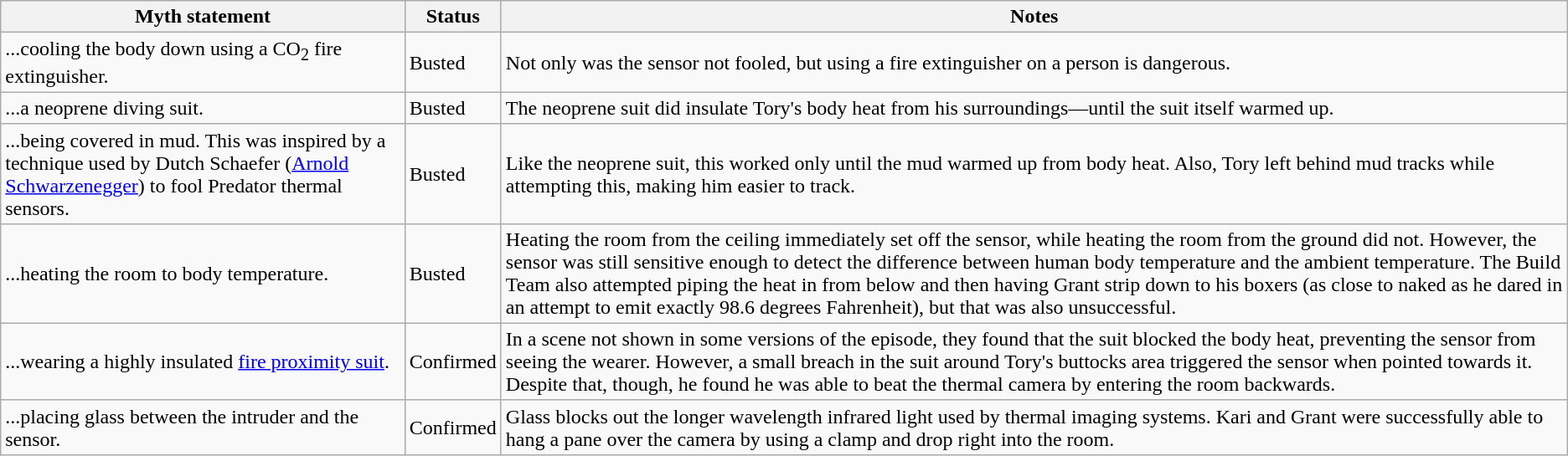<table class="wikitable plainrowheaders">
<tr>
<th>Myth statement</th>
<th>Status</th>
<th>Notes</th>
</tr>
<tr>
<td>...cooling the body down using a CO<sub>2</sub> fire extinguisher.</td>
<td><span>Busted</span></td>
<td>Not only was the sensor not fooled, but using a fire extinguisher on a person is dangerous.</td>
</tr>
<tr>
<td>...a neoprene diving suit.</td>
<td><span>Busted</span></td>
<td>The neoprene suit did insulate Tory's body heat from his surroundings—until the suit itself warmed up.</td>
</tr>
<tr>
<td>...being covered in mud. This was inspired by a technique used by Dutch Schaefer (<a href='#'>Arnold Schwarzenegger</a>) to fool Predator thermal sensors.</td>
<td><span>Busted</span></td>
<td>Like the neoprene suit, this worked only until the mud warmed up from body heat. Also, Tory left behind mud tracks while attempting this, making him easier to track.</td>
</tr>
<tr>
<td>...heating the room to body temperature.</td>
<td><span>Busted</span></td>
<td>Heating the room from the ceiling immediately set off the sensor, while heating the room from the ground did not. However, the sensor was still sensitive enough to detect the difference between human body temperature and the ambient temperature. The Build Team also attempted piping the heat in from below and then having Grant strip down to his boxers (as close to naked as he dared in an attempt to emit exactly 98.6 degrees Fahrenheit), but that was also unsuccessful.</td>
</tr>
<tr>
<td>...wearing a highly insulated <a href='#'>fire proximity suit</a>.</td>
<td><span>Confirmed</span></td>
<td>In a scene not shown in some versions of the episode, they found that the suit blocked the body heat, preventing the sensor from seeing the wearer. However, a small breach in the suit around Tory's buttocks area triggered the sensor when pointed towards it. Despite that, though, he found he was able to beat the thermal camera by entering the room backwards.</td>
</tr>
<tr>
<td>...placing glass between the intruder and the sensor.</td>
<td><span>Confirmed</span></td>
<td>Glass blocks out the longer wavelength infrared light used by thermal imaging systems. Kari and Grant were successfully able to hang a pane over the camera by using a clamp and drop right into the room.</td>
</tr>
</table>
